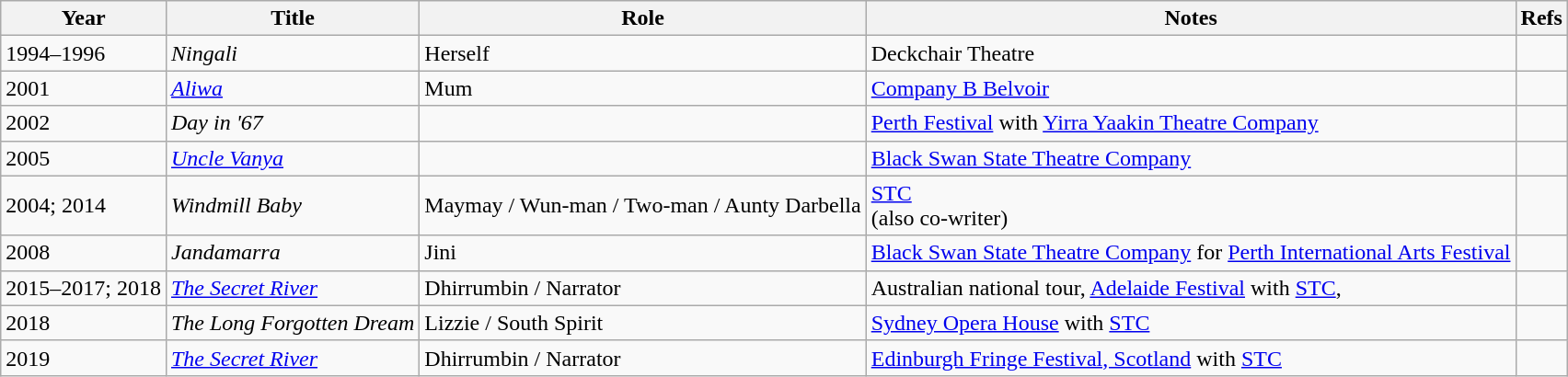<table class="wikitable sortable">
<tr>
<th>Year</th>
<th>Title</th>
<th>Role</th>
<th class="unsortable">Notes</th>
<th>Refs</th>
</tr>
<tr>
<td>1994–1996</td>
<td><em>Ningali</em></td>
<td>Herself</td>
<td>Deckchair Theatre</td>
<td></td>
</tr>
<tr>
<td>2001</td>
<td><em><a href='#'>Aliwa</a></em></td>
<td>Mum</td>
<td><a href='#'>Company B Belvoir</a></td>
<td></td>
</tr>
<tr>
<td>2002</td>
<td><em>Day in '67</em></td>
<td></td>
<td><a href='#'>Perth Festival</a> with <a href='#'>Yirra Yaakin Theatre Company</a></td>
<td></td>
</tr>
<tr>
<td>2005</td>
<td><em><a href='#'>Uncle Vanya</a></em></td>
<td></td>
<td><a href='#'>Black Swan State Theatre Company</a></td>
<td></td>
</tr>
<tr>
<td>2004; 2014</td>
<td><em>Windmill Baby</em></td>
<td>Maymay / Wun-man / Two-man / Aunty Darbella</td>
<td><a href='#'>STC</a><br>(also co-writer)</td>
<td></td>
</tr>
<tr>
<td>2008</td>
<td><em>Jandamarra</em></td>
<td>Jini</td>
<td><a href='#'>Black Swan State Theatre Company</a> for <a href='#'>Perth International Arts Festival</a></td>
<td></td>
</tr>
<tr>
<td>2015–2017; 2018</td>
<td><em><a href='#'>The Secret River</a></em></td>
<td>Dhirrumbin / Narrator</td>
<td>Australian national tour, <a href='#'>Adelaide Festival</a> with <a href='#'>STC</a>,</td>
<td></td>
</tr>
<tr>
<td>2018</td>
<td><em>The Long Forgotten Dream</em></td>
<td>Lizzie / South Spirit</td>
<td><a href='#'>Sydney Opera House</a> with <a href='#'>STC</a></td>
<td></td>
</tr>
<tr>
<td>2019</td>
<td><em><a href='#'>The Secret River</a></em></td>
<td>Dhirrumbin / Narrator</td>
<td><a href='#'>Edinburgh Fringe Festival, Scotland</a> with <a href='#'>STC</a></td>
<td></td>
</tr>
</table>
